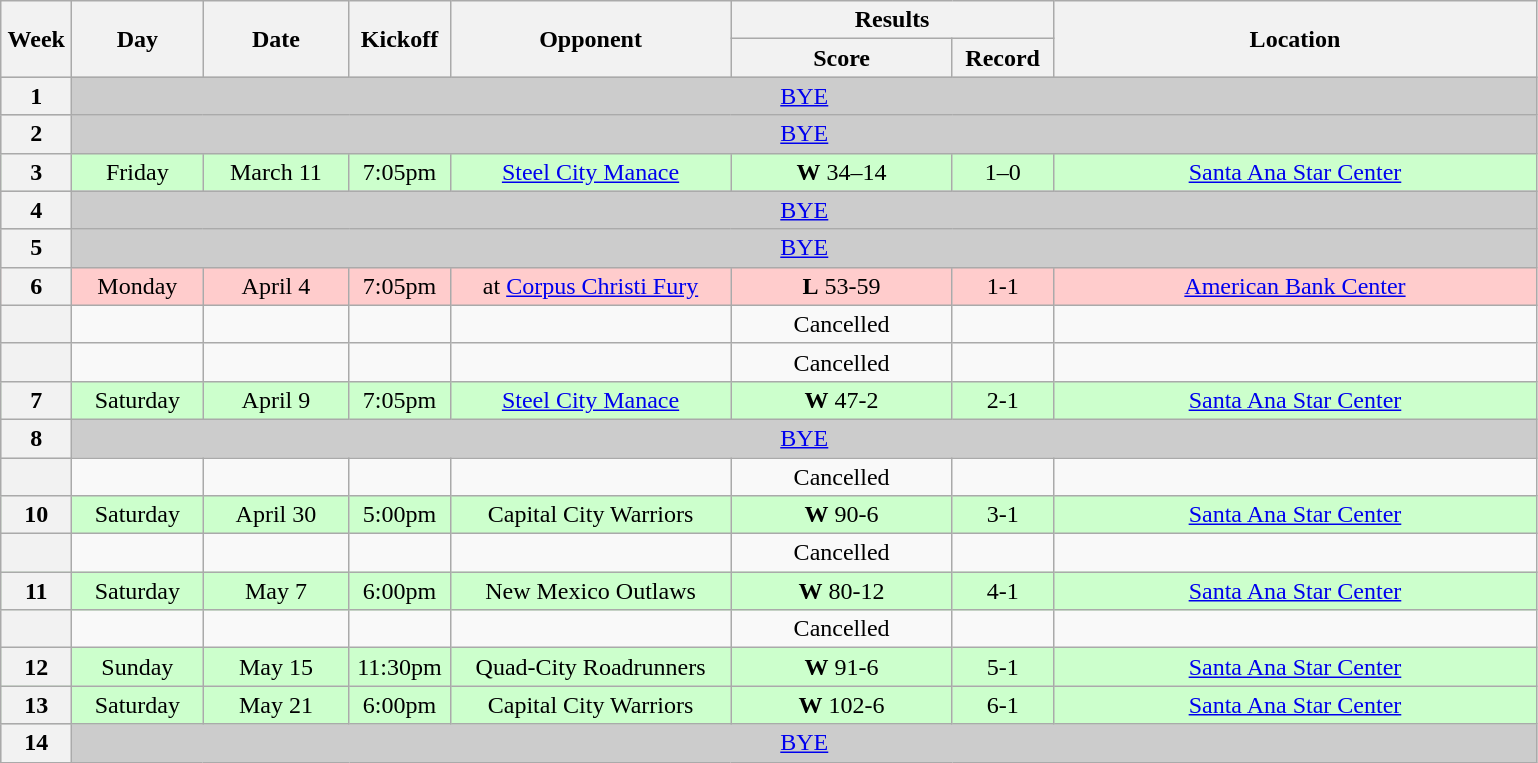<table class="wikitable">
<tr>
<th rowspan="2" width="40">Week</th>
<th rowspan="2" width="80">Day</th>
<th rowspan="2" width="90">Date</th>
<th rowspan="2" width="60">Kickoff</th>
<th rowspan="2" width="180">Opponent</th>
<th colspan="2" width="200">Results</th>
<th rowspan="2" width="315">Location</th>
</tr>
<tr>
<th width="140">Score</th>
<th width="60">Record</th>
</tr>
<tr align="center" bgcolor="#CCCCCC">
<th>1</th>
<td colSpan=7><a href='#'>BYE</a></td>
</tr>
<tr align="center" bgcolor="#CCCCCC">
<th>2</th>
<td colSpan=7><a href='#'>BYE</a></td>
</tr>
<tr align="center" bgcolor="#CCFFCC">
<th>3</th>
<td>Friday</td>
<td>March 11</td>
<td>7:05pm</td>
<td><a href='#'>Steel City Manace</a></td>
<td><strong>W</strong> 34–14</td>
<td>1–0</td>
<td><a href='#'>Santa Ana Star Center</a></td>
</tr>
<tr align="center" bgcolor="#CCCCCC">
<th>4</th>
<td colSpan=7><a href='#'>BYE</a></td>
</tr>
<tr align="center" bgcolor="#CCCCCC">
<th>5</th>
<td colSpan=7><a href='#'>BYE</a></td>
</tr>
<tr align="center" bgcolor="#FFCCCC">
<th>6</th>
<td>Monday</td>
<td>April 4</td>
<td>7:05pm</td>
<td>at <a href='#'>Corpus Christi Fury</a></td>
<td><strong>L</strong> 53-59</td>
<td>1-1</td>
<td><a href='#'>American Bank Center</a></td>
</tr>
<tr align="center" >
<th></th>
<td></td>
<td></td>
<td></td>
<td></td>
<td>Cancelled</td>
<td></td>
<td></td>
</tr>
<tr align="center" >
<th></th>
<td></td>
<td></td>
<td></td>
<td></td>
<td>Cancelled</td>
<td></td>
<td></td>
</tr>
<tr align="center" bgcolor="#CCFFCC">
<th>7</th>
<td>Saturday</td>
<td>April 9</td>
<td>7:05pm</td>
<td><a href='#'>Steel City Manace</a></td>
<td><strong>W</strong> 47-2</td>
<td>2-1</td>
<td><a href='#'>Santa Ana Star Center</a></td>
</tr>
<tr align="center" bgcolor="#CCCCCC">
<th>8</th>
<td colSpan=7><a href='#'>BYE</a></td>
</tr>
<tr align="center" >
<th></th>
<td></td>
<td></td>
<td></td>
<td></td>
<td>Cancelled</td>
<td></td>
<td></td>
</tr>
<tr align="center" bgcolor="#CCFFCC">
<th>10</th>
<td>Saturday</td>
<td>April 30</td>
<td>5:00pm</td>
<td>Capital City Warriors</td>
<td><strong>W</strong> 90-6</td>
<td>3-1</td>
<td><a href='#'>Santa Ana Star Center</a></td>
</tr>
<tr align="center" >
<th></th>
<td></td>
<td></td>
<td></td>
<td></td>
<td>Cancelled</td>
<td></td>
<td></td>
</tr>
<tr align="center" bgcolor="#CCFFCC">
<th>11</th>
<td>Saturday</td>
<td>May 7</td>
<td>6:00pm</td>
<td>New Mexico Outlaws</td>
<td><strong>W</strong> 80-12</td>
<td>4-1</td>
<td><a href='#'>Santa Ana Star Center</a></td>
</tr>
<tr align="center" >
<th></th>
<td></td>
<td></td>
<td></td>
<td></td>
<td>Cancelled</td>
<td></td>
<td></td>
</tr>
<tr align="center" bgcolor="#CCFFCC">
<th>12</th>
<td>Sunday</td>
<td>May 15</td>
<td>11:30pm</td>
<td>Quad-City Roadrunners</td>
<td><strong>W</strong> 91-6</td>
<td>5-1</td>
<td><a href='#'>Santa Ana Star Center</a></td>
</tr>
<tr align="center" bgcolor="#CCFFCC">
<th>13</th>
<td>Saturday</td>
<td>May 21</td>
<td>6:00pm</td>
<td>Capital City Warriors</td>
<td><strong>W</strong> 102-6</td>
<td>6-1</td>
<td><a href='#'>Santa Ana Star Center</a></td>
</tr>
<tr align="center" bgcolor="#CCCCCC">
<th>14</th>
<td colSpan=7><a href='#'>BYE</a></td>
</tr>
</table>
